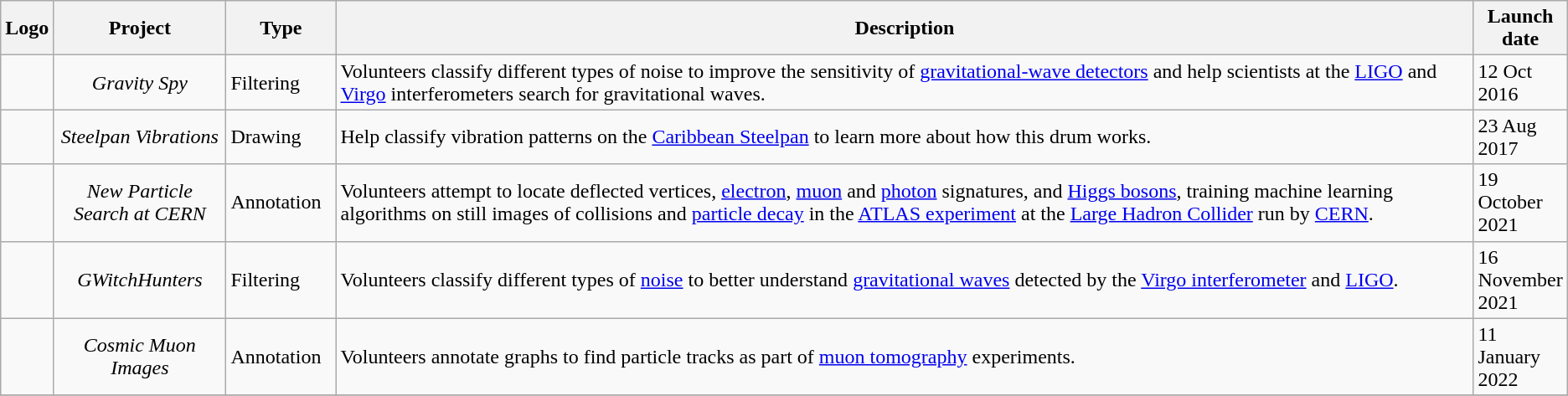<table class="wikitable sortable">
<tr>
<th scope="col">Logo</th>
<th scope="col" style="width:130px;">Project</th>
<th scope="col" style="width:80px;">Type</th>
<th scope="col" class="unsortable">Description</th>
<th scope="col" style="width:65px;">Launch date</th>
</tr>
<tr>
<td></td>
<td style="text-align: center;"><em>Gravity Spy</em></td>
<td>Filtering</td>
<td>Volunteers classify different types of noise to improve the sensitivity of <a href='#'>gravitational-wave detectors</a> and help scientists at the <a href='#'>LIGO</a> and <a href='#'>Virgo</a> interferometers search for gravitational waves.</td>
<td>12 Oct 2016</td>
</tr>
<tr>
<td></td>
<td style="text-align: center;"><em>Steelpan Vibrations</em></td>
<td>Drawing</td>
<td>Help classify vibration patterns on the <a href='#'>Caribbean Steelpan</a> to learn more about how this drum works.</td>
<td>23 Aug 2017</td>
</tr>
<tr>
<td></td>
<td style="text-align: center;"><em>New Particle Search at CERN</em></td>
<td>Annotation</td>
<td>Volunteers attempt to locate deflected vertices, <a href='#'>electron</a>, <a href='#'>muon</a> and <a href='#'>photon</a> signatures, and <a href='#'>Higgs bosons</a>, training machine learning algorithms on still images of collisions and <a href='#'>particle decay</a> in the <a href='#'>ATLAS experiment</a> at the <a href='#'>Large Hadron Collider</a> run by <a href='#'>CERN</a>.</td>
<td>19 October 2021</td>
</tr>
<tr>
<td></td>
<td style="text-align: center;"><em>GWitchHunters</em></td>
<td>Filtering</td>
<td>Volunteers classify different types of <a href='#'>noise</a> to better understand <a href='#'>gravitational waves</a> detected by the <a href='#'>Virgo interferometer</a> and <a href='#'>LIGO</a>.</td>
<td>16 November 2021</td>
</tr>
<tr>
<td></td>
<td style="text-align: center;"><em>Cosmic Muon Images</em></td>
<td>Annotation</td>
<td>Volunteers annotate graphs to find particle tracks as part of <a href='#'>muon tomography</a> experiments.</td>
<td>11 January 2022</td>
</tr>
<tr>
</tr>
</table>
